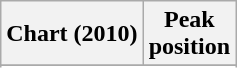<table class="wikitable sortable plainrowheaders" style="text-align:center">
<tr>
<th>Chart (2010)</th>
<th>Peak<br>position</th>
</tr>
<tr>
</tr>
<tr>
</tr>
</table>
